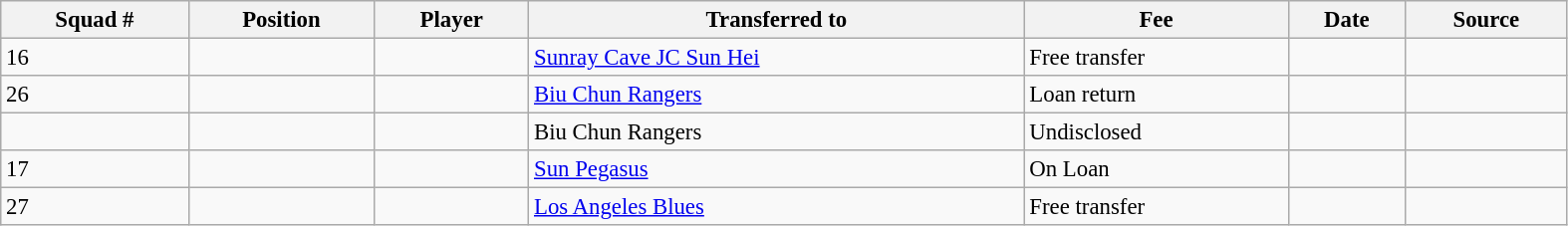<table width=83% class="wikitable sortable" style="text-align:center; font-size:95%; text-align:left">
<tr>
<th><strong>Squad #</strong></th>
<th><strong>Position </strong></th>
<th><strong>Player </strong></th>
<th><strong>Transferred to</strong></th>
<th><strong>Fee </strong></th>
<th><strong>Date </strong></th>
<th><strong>Source</strong></th>
</tr>
<tr>
<td>16</td>
<td></td>
<td></td>
<td> <a href='#'>Sunray Cave JC Sun Hei</a></td>
<td>Free transfer</td>
<td></td>
<td></td>
</tr>
<tr>
<td>26</td>
<td></td>
<td></td>
<td> <a href='#'>Biu Chun Rangers</a></td>
<td>Loan return</td>
<td></td>
<td></td>
</tr>
<tr>
<td></td>
<td></td>
<td></td>
<td> Biu Chun Rangers</td>
<td>Undisclosed</td>
<td></td>
<td></td>
</tr>
<tr>
<td>17</td>
<td></td>
<td></td>
<td> <a href='#'>Sun Pegasus</a></td>
<td>On Loan</td>
<td></td>
<td></td>
</tr>
<tr>
<td>27</td>
<td></td>
<td></td>
<td> <a href='#'>Los Angeles Blues</a></td>
<td>Free transfer</td>
<td></td>
<td></td>
</tr>
</table>
